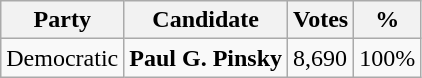<table class="wikitable">
<tr>
<th>Party</th>
<th>Candidate</th>
<th>Votes</th>
<th>%</th>
</tr>
<tr>
<td>Democratic</td>
<td><strong>Paul G. Pinsky</strong></td>
<td>8,690</td>
<td>100%</td>
</tr>
</table>
